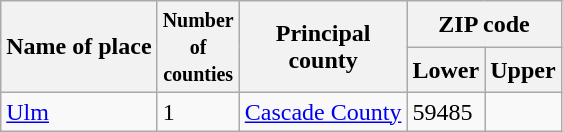<table class=wikitable>
<tr>
<th rowspan=2>Name of place</th>
<th rowspan=2><small>Number <br>of<br>counties</small></th>
<th rowspan=2>Principal <br> county</th>
<th colspan=2>ZIP code</th>
</tr>
<tr>
<th>Lower</th>
<th>Upper</th>
</tr>
<tr>
<td><a href='#'>Ulm</a></td>
<td>1</td>
<td><a href='#'>Cascade County</a></td>
<td>59485</td>
<td></td>
</tr>
</table>
